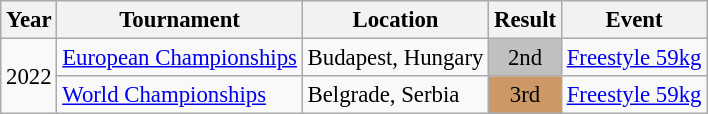<table class="wikitable" style="font-size:95%;">
<tr>
<th>Year</th>
<th>Tournament</th>
<th>Location</th>
<th>Result</th>
<th>Event</th>
</tr>
<tr>
<td rowspan=2>2022</td>
<td><a href='#'>European Championships</a></td>
<td>Budapest, Hungary</td>
<td align="center" bgcolor="silver">2nd</td>
<td><a href='#'>Freestyle 59kg</a></td>
</tr>
<tr>
<td><a href='#'>World Championships</a></td>
<td>Belgrade, Serbia</td>
<td align="center" bgcolor="cc9966">3rd</td>
<td><a href='#'>Freestyle 59kg</a></td>
</tr>
</table>
